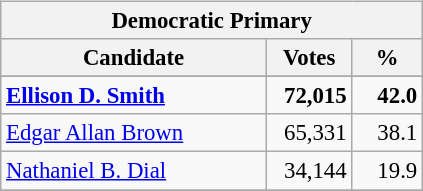<table class="wikitable" align="left" style="margin: 1em 1em 1em 0; font-size: 95%;">
<tr>
<th colspan="3">Democratic Primary</th>
</tr>
<tr>
<th colspan="1" style="width: 170px">Candidate</th>
<th style="width: 50px">Votes</th>
<th style="width: 40px">%</th>
</tr>
<tr>
</tr>
<tr>
<td><strong><a href='#'>Ellison D. Smith</a></strong></td>
<td align="right"><strong>72,015</strong></td>
<td align="right"><strong>42.0</strong></td>
</tr>
<tr>
<td><a href='#'>Edgar Allan Brown</a></td>
<td align="right">65,331</td>
<td align="right">38.1</td>
</tr>
<tr>
<td><a href='#'>Nathaniel B. Dial</a></td>
<td align="right">34,144</td>
<td align="right">19.9</td>
</tr>
<tr>
</tr>
</table>
